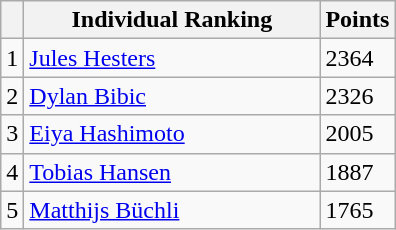<table class="wikitable col3right">
<tr>
<th></th>
<th style="width:190px; white-space:nowrap;">Individual Ranking</th>
<th style="width:20px;">Points</th>
</tr>
<tr>
<td>1</td>
<td> <a href='#'>Jules Hesters</a></td>
<td>2364</td>
</tr>
<tr>
<td>2</td>
<td> <a href='#'>Dylan Bibic</a></td>
<td>2326</td>
</tr>
<tr>
<td>3</td>
<td> <a href='#'>Eiya Hashimoto</a></td>
<td>2005</td>
</tr>
<tr>
<td>4</td>
<td> <a href='#'>Tobias Hansen</a></td>
<td>1887</td>
</tr>
<tr>
<td>5</td>
<td> <a href='#'>Matthijs Büchli</a></td>
<td>1765</td>
</tr>
</table>
